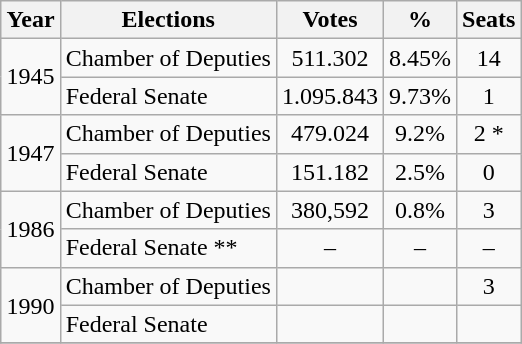<table class="wikitable" style="margin:auto;">
<tr ---->
<th align="center">Year</th>
<th align="center">Elections</th>
<th align="center">Votes</th>
<th align="center">%</th>
<th align="center">Seats</th>
</tr>
<tr ---->
<td rowspan=2>1945</td>
<td>Chamber of Deputies</td>
<td align="center">511.302</td>
<td align="center">8.45%</td>
<td align="center">14</td>
</tr>
<tr ---->
<td>Federal Senate</td>
<td align="center">1.095.843</td>
<td align="center">9.73%</td>
<td align="center">1</td>
</tr>
<tr ---->
<td rowspan=2>1947</td>
<td>Chamber of Deputies</td>
<td align="center">479.024</td>
<td align="center">9.2%</td>
<td align="center">2 *</td>
</tr>
<tr ---->
<td>Federal Senate</td>
<td align="center">151.182</td>
<td align="center">2.5%</td>
<td align="center">0</td>
</tr>
<tr ---->
<td rowspan=2>1986</td>
<td>Chamber of Deputies</td>
<td align="center">380,592</td>
<td align="center">0.8%</td>
<td align="center">3</td>
</tr>
<tr ---->
<td>Federal Senate **</td>
<td align="center">–</td>
<td align="center">–</td>
<td align="center">–</td>
</tr>
<tr ---->
<td rowspan=2>1990</td>
<td>Chamber of Deputies</td>
<td align="center"></td>
<td align="center"></td>
<td align="center">3</td>
</tr>
<tr ---->
<td>Federal Senate</td>
<td align="center"></td>
<td align="center"></td>
<td align="center"></td>
</tr>
<tr ---->
</tr>
</table>
